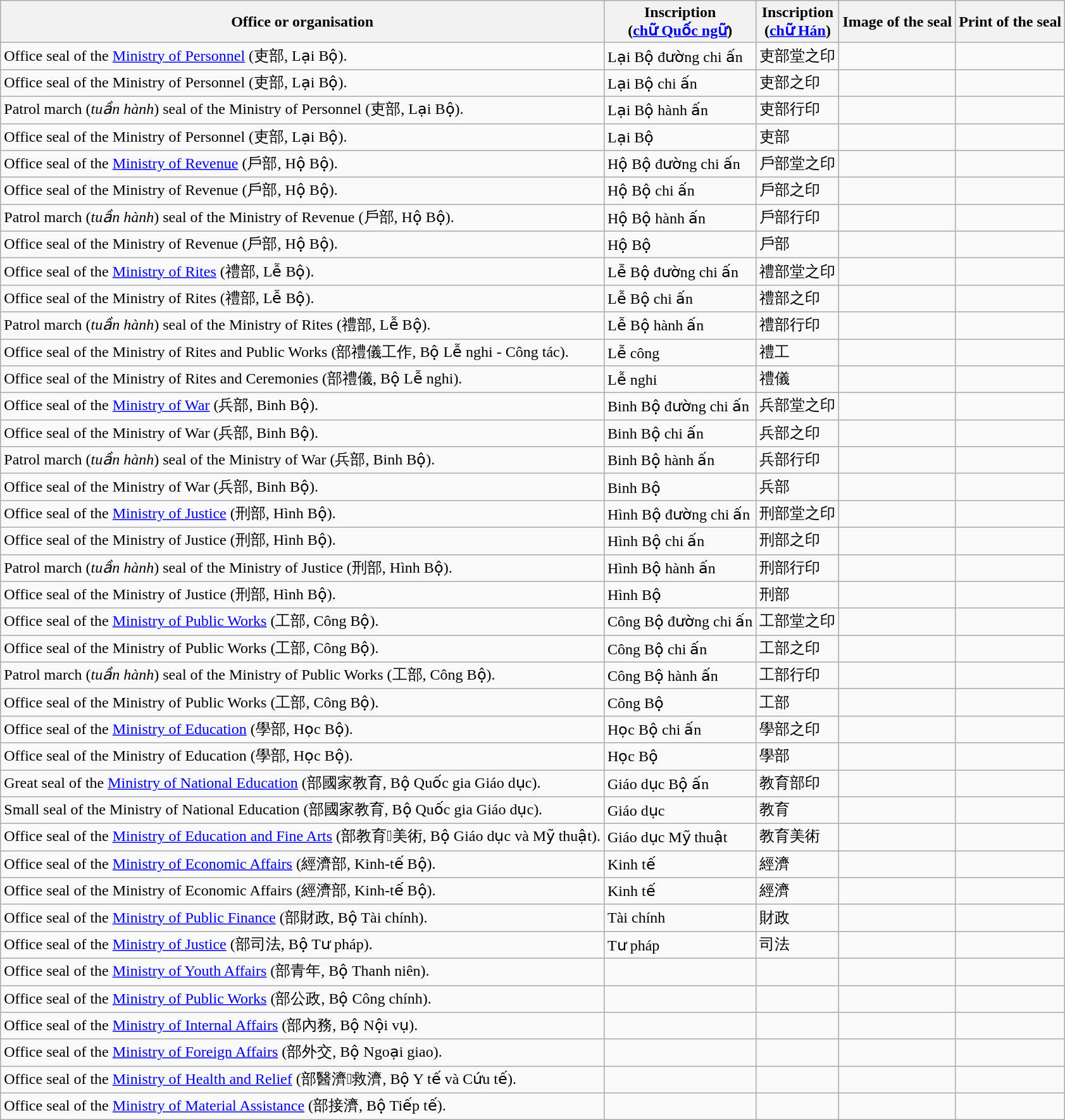<table class="wikitable">
<tr>
<th>Office or organisation</th>
<th>Inscription<br>(<a href='#'>chữ Quốc ngữ</a>)</th>
<th>Inscription<br>(<a href='#'>chữ Hán</a>)</th>
<th>Image of the seal</th>
<th>Print of the seal</th>
</tr>
<tr>
<td>Office seal of the <a href='#'>Ministry of Personnel</a> (吏部, Lại Bộ).</td>
<td>Lại Bộ đường chi ấn</td>
<td>吏部堂之印</td>
<td></td>
<td></td>
</tr>
<tr>
<td>Office seal of the Ministry of Personnel (吏部, Lại Bộ).</td>
<td>Lại Bộ chi ấn</td>
<td>吏部之印</td>
<td></td>
<td></td>
</tr>
<tr>
<td>Patrol march (<em>tuần hành</em>) seal of the Ministry of Personnel (吏部, Lại Bộ).</td>
<td>Lại Bộ hành ấn</td>
<td>吏部行印</td>
<td></td>
<td></td>
</tr>
<tr>
<td>Office seal of the Ministry of Personnel (吏部, Lại Bộ).</td>
<td>Lại Bộ</td>
<td>吏部</td>
<td></td>
<td></td>
</tr>
<tr>
<td>Office seal of the <a href='#'>Ministry of Revenue</a> (戶部, Hộ Bộ).</td>
<td>Hộ Bộ đường chi ấn</td>
<td>戶部堂之印</td>
<td></td>
<td></td>
</tr>
<tr>
<td>Office seal of the Ministry of Revenue (戶部, Hộ Bộ).</td>
<td>Hộ Bộ chi ấn</td>
<td>戶部之印</td>
<td></td>
<td></td>
</tr>
<tr>
<td>Patrol march (<em>tuần hành</em>) seal of the Ministry of Revenue (戶部, Hộ Bộ).</td>
<td>Hộ Bộ hành ấn</td>
<td>戶部行印</td>
<td></td>
<td></td>
</tr>
<tr>
<td>Office seal of the Ministry of Revenue (戶部, Hộ Bộ).</td>
<td>Hộ Bộ</td>
<td>戶部</td>
<td></td>
<td></td>
</tr>
<tr>
<td>Office seal of the <a href='#'>Ministry of Rites</a> (禮部, Lễ Bộ).</td>
<td>Lễ Bộ đường chi ấn</td>
<td>禮部堂之印</td>
<td></td>
<td></td>
</tr>
<tr>
<td>Office seal of the Ministry of Rites (禮部, Lễ Bộ).</td>
<td>Lễ Bộ chi ấn</td>
<td>禮部之印</td>
<td></td>
<td></td>
</tr>
<tr>
<td>Patrol march (<em>tuần hành</em>) seal of the Ministry of Rites (禮部, Lễ Bộ).</td>
<td>Lễ Bộ hành ấn</td>
<td>禮部行印</td>
<td></td>
<td></td>
</tr>
<tr>
<td>Office seal of the Ministry of Rites and Public Works (部禮儀工作, Bộ Lễ nghi - Công tác).</td>
<td>Lễ công</td>
<td>禮工</td>
<td></td>
<td></td>
</tr>
<tr>
<td>Office seal of the Ministry of Rites and Ceremonies (部禮儀, Bộ Lễ nghi).</td>
<td>Lễ nghi</td>
<td>禮儀</td>
<td></td>
<td></td>
</tr>
<tr>
<td>Office seal of the <a href='#'>Ministry of War</a> (兵部, Binh Bộ).</td>
<td>Binh Bộ đường chi ấn</td>
<td>兵部堂之印</td>
<td></td>
<td></td>
</tr>
<tr>
<td>Office seal of the Ministry of War (兵部, Binh Bộ).</td>
<td>Binh Bộ chi ấn</td>
<td>兵部之印</td>
<td></td>
<td></td>
</tr>
<tr>
<td>Patrol march (<em>tuần hành</em>) seal of the Ministry of War (兵部, Binh Bộ).</td>
<td>Binh Bộ hành ấn</td>
<td>兵部行印</td>
<td></td>
<td></td>
</tr>
<tr>
<td>Office seal of the Ministry of War (兵部, Binh Bộ).</td>
<td>Binh Bộ</td>
<td>兵部</td>
<td></td>
<td></td>
</tr>
<tr>
<td>Office seal of the <a href='#'>Ministry of Justice</a> (刑部, Hình Bộ).</td>
<td>Hình Bộ đường chi ấn</td>
<td>刑部堂之印</td>
<td></td>
<td></td>
</tr>
<tr>
<td>Office seal of the Ministry of Justice (刑部, Hình Bộ).</td>
<td>Hình Bộ chi ấn</td>
<td>刑部之印</td>
<td></td>
<td></td>
</tr>
<tr>
<td>Patrol march (<em>tuần hành</em>) seal of the Ministry of Justice (刑部, Hình Bộ).</td>
<td>Hình Bộ hành ấn</td>
<td>刑部行印</td>
<td></td>
<td></td>
</tr>
<tr>
<td>Office seal of the Ministry of Justice (刑部, Hình Bộ).</td>
<td>Hình Bộ</td>
<td>刑部</td>
<td></td>
<td></td>
</tr>
<tr>
<td>Office seal of the <a href='#'>Ministry of Public Works</a> (工部, Công Bộ).</td>
<td>Công Bộ đường chi ấn</td>
<td>工部堂之印</td>
<td></td>
<td></td>
</tr>
<tr>
<td>Office seal of the Ministry of Public Works (工部, Công Bộ).</td>
<td>Công Bộ chi ấn</td>
<td>工部之印</td>
<td></td>
<td></td>
</tr>
<tr>
<td>Patrol march (<em>tuần hành</em>) seal of the Ministry of Public Works (工部, Công Bộ).</td>
<td>Công Bộ hành ấn</td>
<td>工部行印</td>
<td></td>
<td></td>
</tr>
<tr>
<td>Office seal of the Ministry of Public Works (工部, Công Bộ).</td>
<td>Công Bộ</td>
<td>工部</td>
<td></td>
<td></td>
</tr>
<tr>
<td>Office seal of the <a href='#'>Ministry of Education</a> (學部, Học Bộ).</td>
<td>Học Bộ chi ấn</td>
<td>學部之印</td>
<td></td>
<td></td>
</tr>
<tr>
<td>Office seal of the Ministry of Education (學部, Học Bộ).</td>
<td>Học Bộ</td>
<td>學部</td>
<td></td>
<td></td>
</tr>
<tr>
<td>Great seal of the <a href='#'>Ministry of National Education</a> (部國家教育, Bộ Quốc gia Giáo dục).</td>
<td>Giáo dục Bộ ấn</td>
<td>教育部印</td>
<td></td>
<td></td>
</tr>
<tr>
<td>Small seal of the Ministry of National Education (部國家教育, Bộ Quốc gia Giáo dục).</td>
<td>Giáo dục</td>
<td>教育</td>
<td></td>
<td></td>
</tr>
<tr>
<td>Office seal of the <a href='#'>Ministry of Education and Fine Arts</a> (部教育𡝕美術, Bộ Giáo dục và Mỹ thuật).</td>
<td>Giáo dục Mỹ thuật</td>
<td>教育美術</td>
<td></td>
<td></td>
</tr>
<tr>
<td>Office seal of the <a href='#'>Ministry of Economic Affairs</a> (經濟部, Kinh-tế Bộ).</td>
<td>Kinh tế</td>
<td>經濟</td>
<td></td>
<td></td>
</tr>
<tr>
<td>Office seal of the Ministry of Economic Affairs (經濟部, Kinh-tế Bộ).</td>
<td>Kinh tế</td>
<td>經濟</td>
<td></td>
<td></td>
</tr>
<tr>
<td>Office seal of the <a href='#'>Ministry of Public Finance</a> (部財政, Bộ Tài chính).</td>
<td>Tài chính</td>
<td>財政</td>
<td></td>
<td></td>
</tr>
<tr>
<td>Office seal of the <a href='#'>Ministry of Justice</a> (部司法, Bộ Tư pháp).</td>
<td>Tư pháp</td>
<td>司法</td>
<td></td>
<td></td>
</tr>
<tr>
<td>Office seal of the <a href='#'>Ministry of Youth Affairs</a> (部青年, Bộ Thanh niên).</td>
<td></td>
<td></td>
<td></td>
<td></td>
</tr>
<tr>
<td>Office seal of the <a href='#'>Ministry of Public Works</a> (部公政, Bộ Công chính).</td>
<td></td>
<td></td>
<td></td>
<td></td>
</tr>
<tr>
<td>Office seal of the <a href='#'>Ministry of Internal Affairs</a> (部內務, Bộ Nội vụ).</td>
<td></td>
<td></td>
<td></td>
<td></td>
</tr>
<tr>
<td>Office seal of the <a href='#'>Ministry of Foreign Affairs</a> (部外交, Bộ Ngoại giao).</td>
<td></td>
<td></td>
<td></td>
<td></td>
</tr>
<tr>
<td>Office seal of the <a href='#'>Ministry of Health and Relief</a> (部醫濟𡝕救濟, Bộ Y tế và Cứu tế).</td>
<td></td>
<td></td>
<td></td>
<td></td>
</tr>
<tr>
<td>Office seal of the <a href='#'>Ministry of Material Assistance</a> (部接濟, Bộ Tiếp tế).</td>
<td></td>
<td></td>
<td></td>
<td></td>
</tr>
</table>
